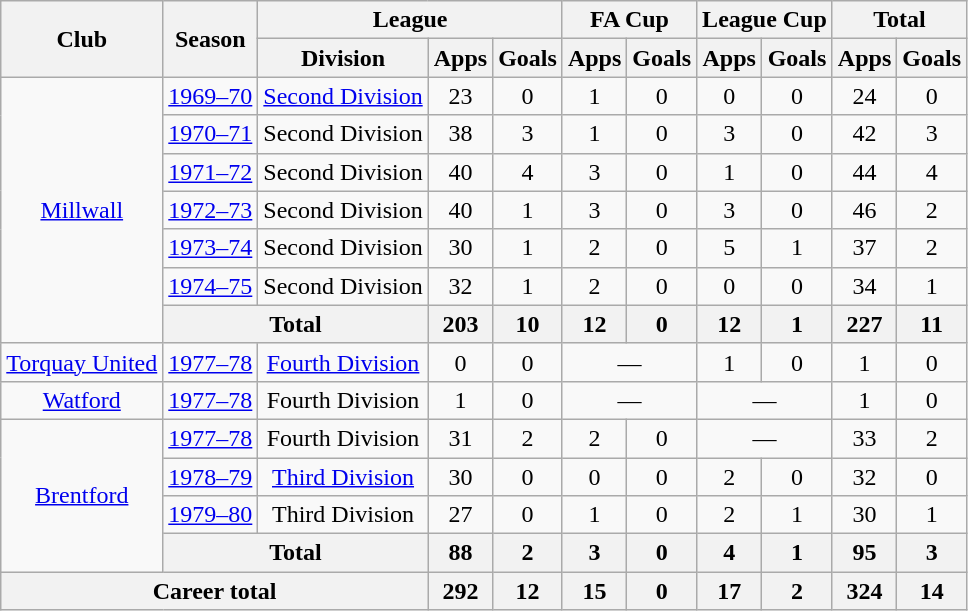<table class="wikitable" style="text-align: center;">
<tr>
<th rowspan="2">Club</th>
<th rowspan="2">Season</th>
<th colspan="3">League</th>
<th colspan="2">FA Cup</th>
<th colspan="2">League Cup</th>
<th colspan="2">Total</th>
</tr>
<tr>
<th>Division</th>
<th>Apps</th>
<th>Goals</th>
<th>Apps</th>
<th>Goals</th>
<th>Apps</th>
<th>Goals</th>
<th>Apps</th>
<th>Goals</th>
</tr>
<tr>
<td rowspan="7"><a href='#'>Millwall</a></td>
<td><a href='#'>1969–70</a></td>
<td><a href='#'>Second Division</a></td>
<td>23</td>
<td>0</td>
<td>1</td>
<td>0</td>
<td>0</td>
<td>0</td>
<td>24</td>
<td>0</td>
</tr>
<tr>
<td><a href='#'>1970–71</a></td>
<td>Second Division</td>
<td>38</td>
<td>3</td>
<td>1</td>
<td>0</td>
<td>3</td>
<td>0</td>
<td>42</td>
<td>3</td>
</tr>
<tr>
<td><a href='#'>1971–72</a></td>
<td>Second Division</td>
<td>40</td>
<td>4</td>
<td>3</td>
<td>0</td>
<td>1</td>
<td>0</td>
<td>44</td>
<td>4</td>
</tr>
<tr>
<td><a href='#'>1972–73</a></td>
<td>Second Division</td>
<td>40</td>
<td>1</td>
<td>3</td>
<td>0</td>
<td>3</td>
<td>0</td>
<td>46</td>
<td>2</td>
</tr>
<tr>
<td><a href='#'>1973–74</a></td>
<td>Second Division</td>
<td>30</td>
<td>1</td>
<td>2</td>
<td>0</td>
<td>5</td>
<td>1</td>
<td>37</td>
<td>2</td>
</tr>
<tr>
<td><a href='#'>1974–75</a></td>
<td>Second Division</td>
<td>32</td>
<td>1</td>
<td>2</td>
<td>0</td>
<td>0</td>
<td>0</td>
<td>34</td>
<td>1</td>
</tr>
<tr>
<th colspan="2">Total</th>
<th>203</th>
<th>10</th>
<th>12</th>
<th>0</th>
<th>12</th>
<th>1</th>
<th>227</th>
<th>11</th>
</tr>
<tr>
<td><a href='#'>Torquay United</a></td>
<td><a href='#'>1977–78</a></td>
<td><a href='#'>Fourth Division</a></td>
<td>0</td>
<td>0</td>
<td colspan="2">—</td>
<td>1</td>
<td>0</td>
<td>1</td>
<td>0</td>
</tr>
<tr>
<td><a href='#'>Watford</a></td>
<td><a href='#'>1977–78</a></td>
<td>Fourth Division</td>
<td>1</td>
<td>0</td>
<td colspan="2">—</td>
<td colspan="2">—</td>
<td>1</td>
<td>0</td>
</tr>
<tr>
<td rowspan="4"><a href='#'>Brentford</a></td>
<td><a href='#'>1977–78</a></td>
<td>Fourth Division</td>
<td>31</td>
<td>2</td>
<td>2</td>
<td>0</td>
<td colspan="2">—</td>
<td>33</td>
<td>2</td>
</tr>
<tr>
<td><a href='#'>1978–79</a></td>
<td><a href='#'>Third Division</a></td>
<td>30</td>
<td>0</td>
<td>0</td>
<td>0</td>
<td>2</td>
<td>0</td>
<td>32</td>
<td>0</td>
</tr>
<tr>
<td><a href='#'>1979–80</a></td>
<td>Third Division</td>
<td>27</td>
<td>0</td>
<td>1</td>
<td>0</td>
<td>2</td>
<td>1</td>
<td>30</td>
<td>1</td>
</tr>
<tr>
<th colspan="2">Total</th>
<th>88</th>
<th>2</th>
<th>3</th>
<th>0</th>
<th>4</th>
<th>1</th>
<th>95</th>
<th>3</th>
</tr>
<tr>
<th colspan="3">Career total</th>
<th>292</th>
<th>12</th>
<th>15</th>
<th>0</th>
<th>17</th>
<th>2</th>
<th>324</th>
<th>14</th>
</tr>
</table>
